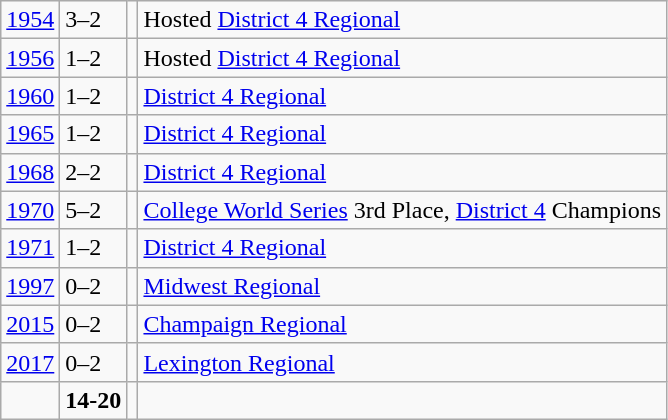<table class="wikitable">
<tr>
<td><a href='#'>1954</a></td>
<td>3–2</td>
<td></td>
<td>Hosted <a href='#'>District 4 Regional</a></td>
</tr>
<tr>
<td><a href='#'>1956</a></td>
<td>1–2</td>
<td></td>
<td>Hosted <a href='#'>District 4 Regional</a></td>
</tr>
<tr>
<td><a href='#'>1960</a></td>
<td>1–2</td>
<td></td>
<td><a href='#'>District 4 Regional</a></td>
</tr>
<tr>
<td><a href='#'>1965</a></td>
<td>1–2</td>
<td></td>
<td><a href='#'>District 4 Regional</a></td>
</tr>
<tr>
<td><a href='#'>1968</a></td>
<td>2–2</td>
<td></td>
<td><a href='#'>District 4 Regional</a></td>
</tr>
<tr>
<td><a href='#'>1970</a></td>
<td>5–2</td>
<td></td>
<td><a href='#'>College World Series</a> 3rd Place, <a href='#'>District 4</a> Champions</td>
</tr>
<tr>
<td><a href='#'>1971</a></td>
<td>1–2</td>
<td></td>
<td><a href='#'>District 4 Regional</a></td>
</tr>
<tr>
<td><a href='#'>1997</a></td>
<td>0–2</td>
<td></td>
<td><a href='#'>Midwest Regional</a></td>
</tr>
<tr>
<td><a href='#'>2015</a></td>
<td>0–2</td>
<td></td>
<td><a href='#'>Champaign Regional</a></td>
</tr>
<tr>
<td><a href='#'>2017</a></td>
<td>0–2</td>
<td></td>
<td><a href='#'>Lexington Regional</a></td>
</tr>
<tr>
<td></td>
<td><strong>14-20</strong></td>
<td><strong></strong></td>
<td></td>
</tr>
</table>
